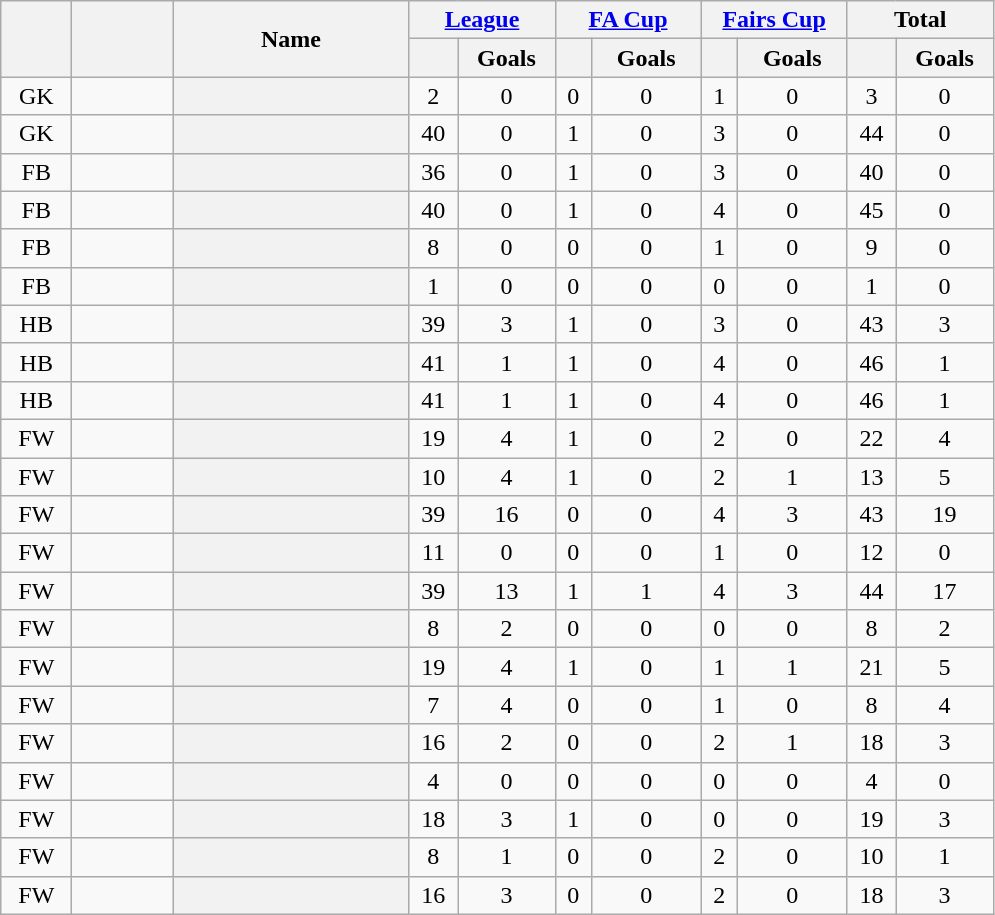<table class="wikitable sortable plainrowheaders" style="text-align:center;">
<tr>
<th rowspan="2" scope="col" width="40"></th>
<th rowspan="2" scope="col" width="60"></th>
<th rowspan="2" scope="col" width="150" scope=col>Name</th>
<th colspan="2" width="90"><a href='#'>League</a></th>
<th colspan="2" width="90"><a href='#'>FA Cup</a></th>
<th colspan="2" width="90"><a href='#'>Fairs Cup</a></th>
<th colspan="2" width="90">Total</th>
</tr>
<tr>
<th scope="col"></th>
<th scope="col">Goals</th>
<th scope="col"></th>
<th scope="col">Goals</th>
<th scope="col"></th>
<th scope="col">Goals</th>
<th scope="col"></th>
<th scope="col">Goals</th>
</tr>
<tr>
<td data-sort-value=1>GK</td>
<td></td>
<th scope="row"></th>
<td>2</td>
<td>0</td>
<td>0</td>
<td>0</td>
<td>1</td>
<td>0</td>
<td>3</td>
<td>0</td>
</tr>
<tr>
<td data-sort-value=1>GK</td>
<td></td>
<th scope="row"></th>
<td>40</td>
<td>0</td>
<td>1</td>
<td>0</td>
<td>3</td>
<td>0</td>
<td>44</td>
<td>0</td>
</tr>
<tr>
<td data-sort-value=2>FB</td>
<td></td>
<th scope="row"></th>
<td>36</td>
<td>0</td>
<td>1</td>
<td>0</td>
<td>3</td>
<td>0</td>
<td>40</td>
<td>0</td>
</tr>
<tr>
<td data-sort-value=2>FB</td>
<td></td>
<th scope="row"></th>
<td>40</td>
<td>0</td>
<td>1</td>
<td>0</td>
<td>4</td>
<td>0</td>
<td>45</td>
<td>0</td>
</tr>
<tr>
<td data-sort-value=2>FB</td>
<td></td>
<th scope="row"></th>
<td>8</td>
<td>0</td>
<td>0</td>
<td>0</td>
<td>1</td>
<td>0</td>
<td>9</td>
<td>0</td>
</tr>
<tr>
<td data-sort-value=2>FB</td>
<td></td>
<th scope="row"></th>
<td>1</td>
<td>0</td>
<td>0</td>
<td>0</td>
<td>0</td>
<td>0</td>
<td>1</td>
<td>0</td>
</tr>
<tr>
<td data-sort-value=3>HB</td>
<td></td>
<th scope="row"></th>
<td>39</td>
<td>3</td>
<td>1</td>
<td>0</td>
<td>3</td>
<td>0</td>
<td>43</td>
<td>3</td>
</tr>
<tr>
<td data-sort-value=3>HB</td>
<td></td>
<th scope="row"></th>
<td>41</td>
<td>1</td>
<td>1</td>
<td>0</td>
<td>4</td>
<td>0</td>
<td>46</td>
<td>1</td>
</tr>
<tr>
<td data-sort-value=3>HB</td>
<td></td>
<th scope="row"></th>
<td>41</td>
<td>1</td>
<td>1</td>
<td>0</td>
<td>4</td>
<td>0</td>
<td>46</td>
<td>1</td>
</tr>
<tr>
<td data-sort-value=4>FW</td>
<td></td>
<th scope="row"></th>
<td>19</td>
<td>4</td>
<td>1</td>
<td>0</td>
<td>2</td>
<td>0</td>
<td>22</td>
<td>4</td>
</tr>
<tr>
<td data-sort-value=4>FW</td>
<td></td>
<th scope="row"></th>
<td>10</td>
<td>4</td>
<td>1</td>
<td>0</td>
<td>2</td>
<td>1</td>
<td>13</td>
<td>5</td>
</tr>
<tr>
<td data-sort-value=4>FW</td>
<td></td>
<th scope="row"></th>
<td>39</td>
<td>16</td>
<td>0</td>
<td>0</td>
<td>4</td>
<td>3</td>
<td>43</td>
<td>19</td>
</tr>
<tr>
<td data-sort-value=4>FW</td>
<td></td>
<th scope="row"></th>
<td>11</td>
<td>0</td>
<td>0</td>
<td>0</td>
<td>1</td>
<td>0</td>
<td>12</td>
<td>0</td>
</tr>
<tr>
<td data-sort-value=4>FW</td>
<td></td>
<th scope="row"></th>
<td>39</td>
<td>13</td>
<td>1</td>
<td>1</td>
<td>4</td>
<td>3</td>
<td>44</td>
<td>17</td>
</tr>
<tr>
<td data-sort-value=4>FW</td>
<td></td>
<th scope="row"></th>
<td>8</td>
<td>2</td>
<td>0</td>
<td>0</td>
<td>0</td>
<td>0</td>
<td>8</td>
<td>2</td>
</tr>
<tr>
<td data-sort-value=4>FW</td>
<td></td>
<th scope="row"></th>
<td>19</td>
<td>4</td>
<td>1</td>
<td>0</td>
<td>1</td>
<td>1</td>
<td>21</td>
<td>5</td>
</tr>
<tr>
<td data-sort-value=4>FW</td>
<td></td>
<th scope="row"></th>
<td>7</td>
<td>4</td>
<td>0</td>
<td>0</td>
<td>1</td>
<td>0</td>
<td>8</td>
<td>4</td>
</tr>
<tr>
<td data-sort-value=4>FW</td>
<td></td>
<th scope="row"></th>
<td>16</td>
<td>2</td>
<td>0</td>
<td>0</td>
<td>2</td>
<td>1</td>
<td>18</td>
<td>3</td>
</tr>
<tr>
<td data-sort-value=4>FW</td>
<td></td>
<th scope="row"></th>
<td>4</td>
<td>0</td>
<td>0</td>
<td>0</td>
<td>0</td>
<td>0</td>
<td>4</td>
<td>0</td>
</tr>
<tr>
<td data-sort-value=4>FW</td>
<td></td>
<th scope="row"></th>
<td>18</td>
<td>3</td>
<td>1</td>
<td>0</td>
<td>0</td>
<td>0</td>
<td>19</td>
<td>3</td>
</tr>
<tr>
<td data-sort-value=4>FW</td>
<td></td>
<th scope="row"></th>
<td>8</td>
<td>1</td>
<td>0</td>
<td>0</td>
<td>2</td>
<td>0</td>
<td>10</td>
<td>1</td>
</tr>
<tr>
<td data-sort-value=4>FW</td>
<td></td>
<th scope="row"></th>
<td>16</td>
<td>3</td>
<td>0</td>
<td>0</td>
<td>2</td>
<td>0</td>
<td>18</td>
<td>3</td>
</tr>
</table>
